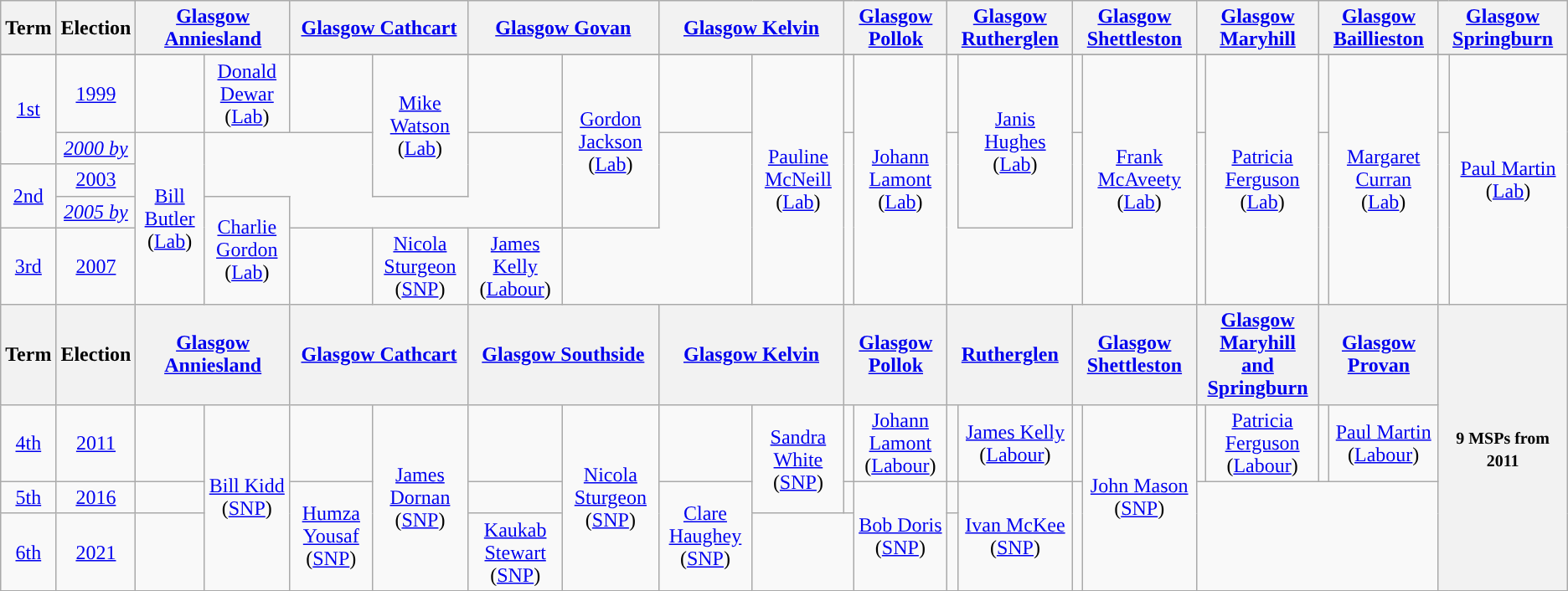<table class="wikitable" style="text-align:center">
<tr>
<th>Term</th>
<th>Election</th>
<th colspan="2"><a href='#'>Glasgow Anniesland</a></th>
<th colspan="2"><a href='#'>Glasgow Cathcart</a></th>
<th colspan="2"><a href='#'>Glasgow Govan</a></th>
<th colspan="2"><a href='#'>Glasgow Kelvin</a></th>
<th colspan="2"><a href='#'>Glasgow Pollok</a></th>
<th colspan="2"><a href='#'>Glasgow Rutherglen</a></th>
<th colspan="2"><a href='#'>Glasgow Shettleston</a></th>
<th colspan="2"><a href='#'>Glasgow Maryhill</a></th>
<th colspan="2"><a href='#'>Glasgow Baillieston</a></th>
<th colspan="2"><a href='#'>Glasgow Springburn</a></th>
</tr>
<tr>
</tr>
<tr>
<td rowspan="2"><a href='#'>1st</a></td>
<td><a href='#'>1999</a></td>
<td></td>
<td rowspan="1"><a href='#'>Donald Dewar</a><br>(<a href='#'>Lab</a>)</td>
<td></td>
<td rowspan="3"><a href='#'>Mike Watson</a><br>(<a href='#'>Lab</a>)</td>
<td></td>
<td rowspan="4"><a href='#'>Gordon Jackson</a><br>(<a href='#'>Lab</a>)</td>
<td></td>
<td rowspan="5"><a href='#'>Pauline McNeill</a><br>(<a href='#'>Lab</a>)</td>
<td></td>
<td rowspan="5"><a href='#'>Johann Lamont</a><br>(<a href='#'>Lab</a>)</td>
<td></td>
<td rowspan="4"><a href='#'>Janis Hughes</a><br>(<a href='#'>Lab</a>)</td>
<td></td>
<td rowspan="5"><a href='#'>Frank McAveety</a><br>(<a href='#'>Lab</a>)</td>
<td></td>
<td rowspan="5"><a href='#'>Patricia Ferguson</a><br>(<a href='#'>Lab</a>)</td>
<td></td>
<td rowspan="5"><a href='#'>Margaret Curran</a><br>(<a href='#'>Lab</a>)</td>
<td></td>
<td rowspan="5"><a href='#'>Paul Martin</a><br>(<a href='#'>Lab</a>)</td>
</tr>
<tr>
<td><em><a href='#'>2000 by</a></em></td>
<td rowspan="4"><a href='#'>Bill Butler</a><br>(<a href='#'>Lab</a>)</td>
</tr>
<tr>
<td rowspan="2"><a href='#'>2nd</a></td>
<td><a href='#'>2003</a></td>
</tr>
<tr>
<td><em><a href='#'>2005 by</a></em></td>
<td rowspan="2"><a href='#'>Charlie Gordon</a><br>(<a href='#'>Lab</a>)</td>
</tr>
<tr>
<td><a href='#'>3rd</a></td>
<td><a href='#'>2007</a></td>
<td></td>
<td rowspan="1"><a href='#'>Nicola Sturgeon</a><br>(<a href='#'>SNP</a>)</td>
<td><a href='#'>James Kelly</a><br>(<a href='#'>Labour</a>)</td>
</tr>
<tr>
<th>Term</th>
<th>Election</th>
<th colspan="2"><a href='#'>Glasgow Anniesland</a></th>
<th colspan="2"><a href='#'>Glasgow Cathcart</a></th>
<th colspan="2"><a href='#'>Glasgow Southside</a></th>
<th colspan="2"><a href='#'>Glasgow Kelvin</a></th>
<th colspan="2"><a href='#'>Glasgow Pollok</a></th>
<th colspan="2"><a href='#'>Rutherglen</a></th>
<th colspan="2"><a href='#'>Glasgow Shettleston</a></th>
<th colspan="2"><a href='#'>Glasgow Maryhill <br> and Springburn</a></th>
<th colspan="2"><a href='#'>Glasgow Provan</a></th>
<th colspan="2" rowspan="4"><small>9 MSPs from 2011</small></th>
</tr>
<tr>
<td><a href='#'>4th</a></td>
<td><a href='#'>2011</a></td>
<td></td>
<td rowspan="3"><a href='#'>Bill Kidd</a><br>(<a href='#'>SNP</a>)</td>
<td></td>
<td rowspan="3"><a href='#'>James Dornan</a><br>(<a href='#'>SNP</a>)</td>
<td></td>
<td rowspan="3"><a href='#'>Nicola Sturgeon</a><br>(<a href='#'>SNP</a>)</td>
<td></td>
<td rowspan="2"><a href='#'>Sandra White</a><br>(<a href='#'>SNP</a>)</td>
<td></td>
<td><a href='#'>Johann Lamont</a><br>(<a href='#'>Labour</a>)</td>
<td></td>
<td><a href='#'>James Kelly</a><br>(<a href='#'>Labour</a>)</td>
<td></td>
<td rowspan="3"><a href='#'>John Mason</a><br>(<a href='#'>SNP</a>)</td>
<td></td>
<td rowspan="1"><a href='#'>Patricia Ferguson</a><br>(<a href='#'>Labour</a>)</td>
<td></td>
<td rowspan="1"><a href='#'>Paul Martin</a><br>(<a href='#'>Labour</a>)</td>
</tr>
<tr>
<td><a href='#'>5th</a></td>
<td><a href='#'>2016</a></td>
<td></td>
<td rowspan="2"><a href='#'>Humza Yousaf</a><br>(<a href='#'>SNP</a>)</td>
<td></td>
<td rowspan="2"><a href='#'>Clare Haughey</a><br>(<a href='#'>SNP</a>)</td>
<td></td>
<td rowspan="2"><a href='#'>Bob Doris</a><br>(<a href='#'>SNP</a>)</td>
<td></td>
<td rowspan="2"><a href='#'>Ivan McKee</a><br>(<a href='#'>SNP</a>)</td>
</tr>
<tr>
<td><a href='#'>6th</a></td>
<td><a href='#'>2021</a></td>
<td></td>
<td rowspan="1"><a href='#'>Kaukab Stewart</a><br>(<a href='#'>SNP</a>)</td>
</tr>
<tr>
</tr>
</table>
